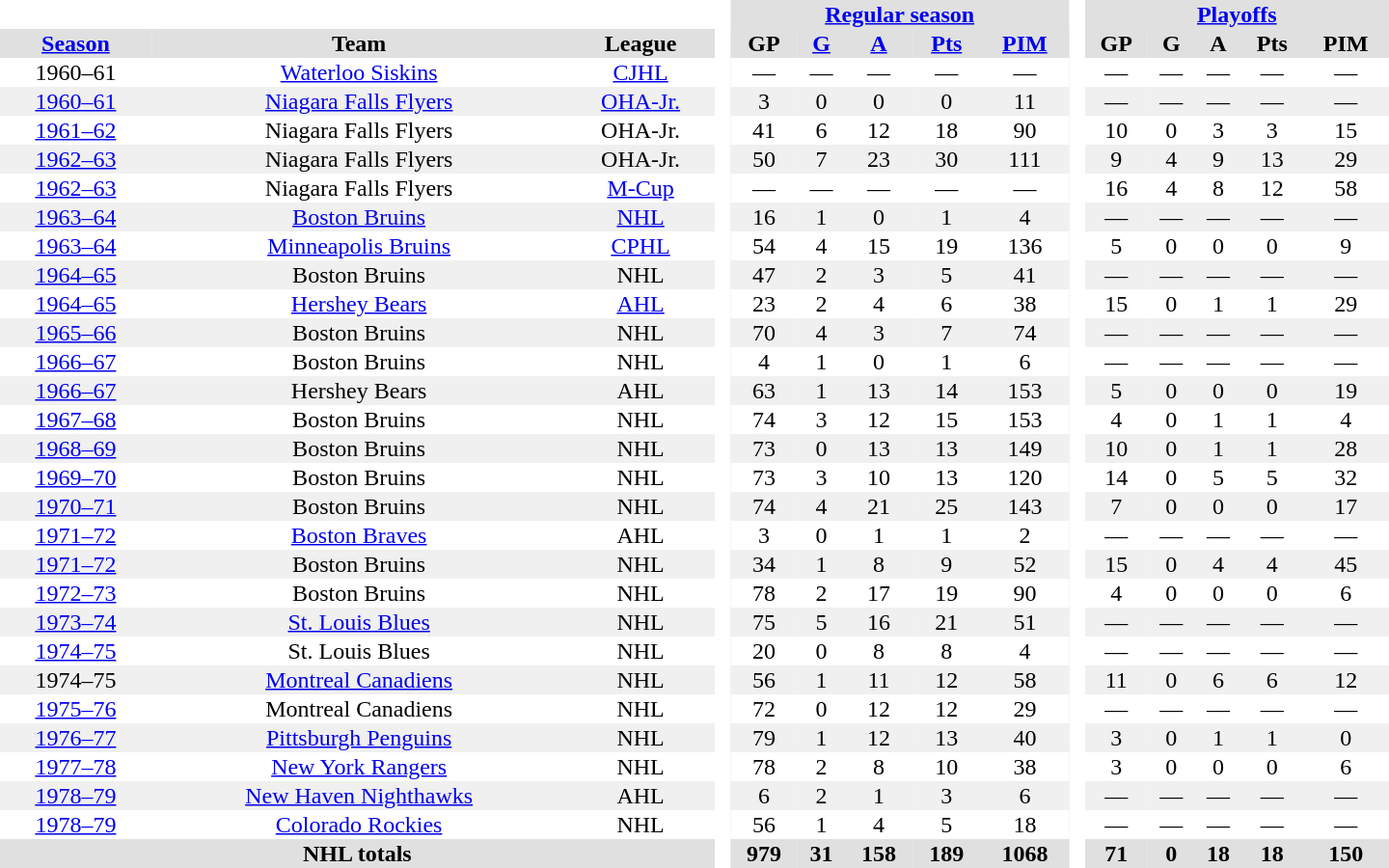<table border="0" cellpadding="1" cellspacing="0" style="text-align:center; width:60em">
<tr bgcolor="#e0e0e0">
<th colspan="3" bgcolor="#ffffff"> </th>
<th rowspan="99" bgcolor="#ffffff"> </th>
<th colspan="5"><a href='#'>Regular season</a></th>
<th rowspan="99" bgcolor="#ffffff"> </th>
<th colspan="5"><a href='#'>Playoffs</a></th>
</tr>
<tr bgcolor="#e0e0e0">
<th><a href='#'>Season</a></th>
<th>Team</th>
<th>League</th>
<th>GP</th>
<th><a href='#'>G</a></th>
<th><a href='#'>A</a></th>
<th><a href='#'>Pts</a></th>
<th><a href='#'>PIM</a></th>
<th>GP</th>
<th>G</th>
<th>A</th>
<th>Pts</th>
<th>PIM</th>
</tr>
<tr>
<td>1960–61</td>
<td><a href='#'>Waterloo Siskins</a></td>
<td><a href='#'>CJHL</a></td>
<td>—</td>
<td>—</td>
<td>—</td>
<td>—</td>
<td>—</td>
<td>—</td>
<td>—</td>
<td>—</td>
<td>—</td>
<td>—</td>
</tr>
<tr bgcolor="#f0f0f0">
<td><a href='#'>1960–61</a></td>
<td><a href='#'>Niagara Falls Flyers</a></td>
<td><a href='#'>OHA-Jr.</a></td>
<td>3</td>
<td>0</td>
<td>0</td>
<td>0</td>
<td>11</td>
<td>—</td>
<td>—</td>
<td>—</td>
<td>—</td>
<td>—</td>
</tr>
<tr>
<td><a href='#'>1961–62</a></td>
<td>Niagara Falls Flyers</td>
<td>OHA-Jr.</td>
<td>41</td>
<td>6</td>
<td>12</td>
<td>18</td>
<td>90</td>
<td>10</td>
<td>0</td>
<td>3</td>
<td>3</td>
<td>15</td>
</tr>
<tr bgcolor="#f0f0f0">
<td><a href='#'>1962–63</a></td>
<td>Niagara Falls Flyers</td>
<td>OHA-Jr.</td>
<td>50</td>
<td>7</td>
<td>23</td>
<td>30</td>
<td>111</td>
<td>9</td>
<td>4</td>
<td>9</td>
<td>13</td>
<td>29</td>
</tr>
<tr>
<td><a href='#'>1962–63</a></td>
<td>Niagara Falls Flyers</td>
<td><a href='#'>M-Cup</a></td>
<td>—</td>
<td>—</td>
<td>—</td>
<td>—</td>
<td>—</td>
<td>16</td>
<td>4</td>
<td>8</td>
<td>12</td>
<td>58</td>
</tr>
<tr bgcolor="#f0f0f0">
<td><a href='#'>1963–64</a></td>
<td><a href='#'>Boston Bruins</a></td>
<td><a href='#'>NHL</a></td>
<td>16</td>
<td>1</td>
<td>0</td>
<td>1</td>
<td>4</td>
<td>—</td>
<td>—</td>
<td>—</td>
<td>—</td>
<td>—</td>
</tr>
<tr>
<td><a href='#'>1963–64</a></td>
<td><a href='#'>Minneapolis Bruins</a></td>
<td><a href='#'>CPHL</a></td>
<td>54</td>
<td>4</td>
<td>15</td>
<td>19</td>
<td>136</td>
<td>5</td>
<td>0</td>
<td>0</td>
<td>0</td>
<td>9</td>
</tr>
<tr bgcolor="#f0f0f0">
<td><a href='#'>1964–65</a></td>
<td>Boston Bruins</td>
<td>NHL</td>
<td>47</td>
<td>2</td>
<td>3</td>
<td>5</td>
<td>41</td>
<td>—</td>
<td>—</td>
<td>—</td>
<td>—</td>
<td>—</td>
</tr>
<tr>
<td><a href='#'>1964–65</a></td>
<td><a href='#'>Hershey Bears</a></td>
<td><a href='#'>AHL</a></td>
<td>23</td>
<td>2</td>
<td>4</td>
<td>6</td>
<td>38</td>
<td>15</td>
<td>0</td>
<td>1</td>
<td>1</td>
<td>29</td>
</tr>
<tr bgcolor="#f0f0f0">
<td><a href='#'>1965–66</a></td>
<td>Boston Bruins</td>
<td>NHL</td>
<td>70</td>
<td>4</td>
<td>3</td>
<td>7</td>
<td>74</td>
<td>—</td>
<td>—</td>
<td>—</td>
<td>—</td>
<td>—</td>
</tr>
<tr>
<td><a href='#'>1966–67</a></td>
<td>Boston Bruins</td>
<td>NHL</td>
<td>4</td>
<td>1</td>
<td>0</td>
<td>1</td>
<td>6</td>
<td>—</td>
<td>—</td>
<td>—</td>
<td>—</td>
<td>—</td>
</tr>
<tr bgcolor="#f0f0f0">
<td><a href='#'>1966–67</a></td>
<td>Hershey Bears</td>
<td>AHL</td>
<td>63</td>
<td>1</td>
<td>13</td>
<td>14</td>
<td>153</td>
<td>5</td>
<td>0</td>
<td>0</td>
<td>0</td>
<td>19</td>
</tr>
<tr>
<td><a href='#'>1967–68</a></td>
<td>Boston Bruins</td>
<td>NHL</td>
<td>74</td>
<td>3</td>
<td>12</td>
<td>15</td>
<td>153</td>
<td>4</td>
<td>0</td>
<td>1</td>
<td>1</td>
<td>4</td>
</tr>
<tr bgcolor="#f0f0f0">
<td><a href='#'>1968–69</a></td>
<td>Boston Bruins</td>
<td>NHL</td>
<td>73</td>
<td>0</td>
<td>13</td>
<td>13</td>
<td>149</td>
<td>10</td>
<td>0</td>
<td>1</td>
<td>1</td>
<td>28</td>
</tr>
<tr>
<td><a href='#'>1969–70</a></td>
<td>Boston Bruins</td>
<td>NHL</td>
<td>73</td>
<td>3</td>
<td>10</td>
<td>13</td>
<td>120</td>
<td>14</td>
<td>0</td>
<td>5</td>
<td>5</td>
<td>32</td>
</tr>
<tr bgcolor="#f0f0f0">
<td><a href='#'>1970–71</a></td>
<td>Boston Bruins</td>
<td>NHL</td>
<td>74</td>
<td>4</td>
<td>21</td>
<td>25</td>
<td>143</td>
<td>7</td>
<td>0</td>
<td>0</td>
<td>0</td>
<td>17</td>
</tr>
<tr>
<td><a href='#'>1971–72</a></td>
<td><a href='#'>Boston Braves</a></td>
<td>AHL</td>
<td>3</td>
<td>0</td>
<td>1</td>
<td>1</td>
<td>2</td>
<td>—</td>
<td>—</td>
<td>—</td>
<td>—</td>
<td>—</td>
</tr>
<tr bgcolor="#f0f0f0">
<td><a href='#'>1971–72</a></td>
<td>Boston Bruins</td>
<td>NHL</td>
<td>34</td>
<td>1</td>
<td>8</td>
<td>9</td>
<td>52</td>
<td>15</td>
<td>0</td>
<td>4</td>
<td>4</td>
<td>45</td>
</tr>
<tr>
<td><a href='#'>1972–73</a></td>
<td>Boston Bruins</td>
<td>NHL</td>
<td>78</td>
<td>2</td>
<td>17</td>
<td>19</td>
<td>90</td>
<td>4</td>
<td>0</td>
<td>0</td>
<td>0</td>
<td>6</td>
</tr>
<tr bgcolor="#f0f0f0">
<td><a href='#'>1973–74</a></td>
<td><a href='#'>St. Louis Blues</a></td>
<td>NHL</td>
<td>75</td>
<td>5</td>
<td>16</td>
<td>21</td>
<td>51</td>
<td>—</td>
<td>—</td>
<td>—</td>
<td>—</td>
<td>—</td>
</tr>
<tr>
<td><a href='#'>1974–75</a></td>
<td>St. Louis Blues</td>
<td>NHL</td>
<td>20</td>
<td>0</td>
<td>8</td>
<td>8</td>
<td>4</td>
<td>—</td>
<td>—</td>
<td>—</td>
<td>—</td>
<td>—</td>
</tr>
<tr bgcolor="#f0f0f0">
<td>1974–75</td>
<td><a href='#'>Montreal Canadiens</a></td>
<td>NHL</td>
<td>56</td>
<td>1</td>
<td>11</td>
<td>12</td>
<td>58</td>
<td>11</td>
<td>0</td>
<td>6</td>
<td>6</td>
<td>12</td>
</tr>
<tr>
<td><a href='#'>1975–76</a></td>
<td>Montreal Canadiens</td>
<td>NHL</td>
<td>72</td>
<td>0</td>
<td>12</td>
<td>12</td>
<td>29</td>
<td>—</td>
<td>—</td>
<td>—</td>
<td>—</td>
<td>—</td>
</tr>
<tr bgcolor="#f0f0f0">
<td><a href='#'>1976–77</a></td>
<td><a href='#'>Pittsburgh Penguins</a></td>
<td>NHL</td>
<td>79</td>
<td>1</td>
<td>12</td>
<td>13</td>
<td>40</td>
<td>3</td>
<td>0</td>
<td>1</td>
<td>1</td>
<td>0</td>
</tr>
<tr>
<td><a href='#'>1977–78</a></td>
<td><a href='#'>New York Rangers</a></td>
<td>NHL</td>
<td>78</td>
<td>2</td>
<td>8</td>
<td>10</td>
<td>38</td>
<td>3</td>
<td>0</td>
<td>0</td>
<td>0</td>
<td>6</td>
</tr>
<tr bgcolor="#f0f0f0">
<td><a href='#'>1978–79</a></td>
<td><a href='#'>New Haven Nighthawks</a></td>
<td>AHL</td>
<td>6</td>
<td>2</td>
<td>1</td>
<td>3</td>
<td>6</td>
<td>—</td>
<td>—</td>
<td>—</td>
<td>—</td>
<td>—</td>
</tr>
<tr>
<td><a href='#'>1978–79</a></td>
<td><a href='#'>Colorado Rockies</a></td>
<td>NHL</td>
<td>56</td>
<td>1</td>
<td>4</td>
<td>5</td>
<td>18</td>
<td>—</td>
<td>—</td>
<td>—</td>
<td>—</td>
<td>—</td>
</tr>
<tr bgcolor="#e0e0e0">
<th colspan="3">NHL totals</th>
<th>979</th>
<th>31</th>
<th>158</th>
<th>189</th>
<th>1068</th>
<th>71</th>
<th>0</th>
<th>18</th>
<th>18</th>
<th>150</th>
</tr>
</table>
